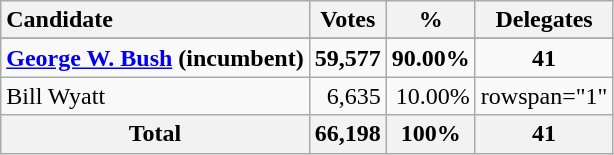<table class="wikitable sortable plainrowheaders" style="text-align:right;">
<tr>
<th style="text-align:left;">Candidate</th>
<th>Votes</th>
<th>%</th>
<th>Delegates</th>
</tr>
<tr>
</tr>
<tr>
<td style="text-align:left;"><strong><a href='#'>George W. Bush</a></strong> <strong>(incumbent)</strong></td>
<td><strong>59,577</strong></td>
<td><strong>90.00%</strong></td>
<td style="text-align:center;"><strong>41</strong></td>
</tr>
<tr>
<td style="text-align:left;">Bill Wyatt</td>
<td>6,635</td>
<td>10.00%</td>
<td>rowspan="1" </td>
</tr>
<tr class="sortbottom">
<th>Total</th>
<th><strong>66,198</strong></th>
<th>100%</th>
<th>41</th>
</tr>
</table>
